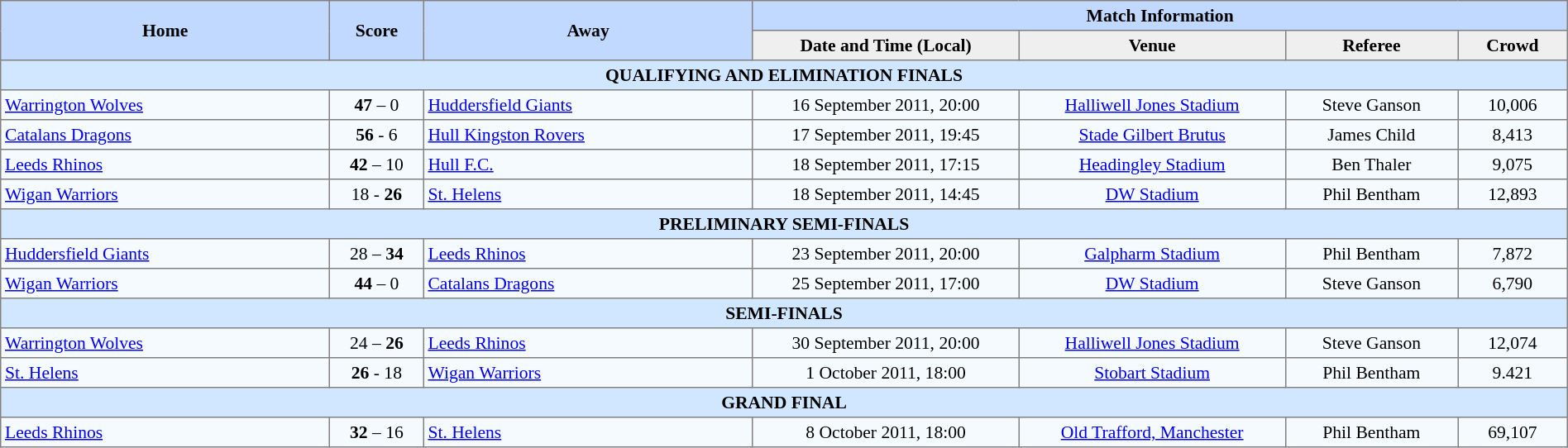<table border="1" cellpadding="3" cellspacing="0" style="border-collapse:collapse; font-size:90%; text-align:center; width:100%;">
<tr style="background:#c1d8ff;">
<th rowspan="2" style="width:21%;">Home</th>
<th rowspan="2" style="width:6%;">Score</th>
<th rowspan="2" style="width:21%;">Away</th>
<th colspan=6>Match Information</th>
</tr>
<tr style="background:#efefef;">
<th width=17%>Date and Time (Local)</th>
<th width=17%>Venue</th>
<th width=11%>Referee</th>
<th width=7%>Crowd</th>
</tr>
<tr style="background:#d0e7ff;">
<td colspan=7><strong>QUALIFYING AND ELIMINATION FINALS</strong></td>
</tr>
<tr style="background:#f5faff;">
<td align=left><a href='#'>Warrington Wolves</a></td>
<td><strong>47</strong> – 0</td>
<td align=left><a href='#'>Huddersfield Giants</a></td>
<td>16 September 2011, 20:00</td>
<td><a href='#'>Halliwell Jones Stadium</a></td>
<td>Steve Ganson</td>
<td>10,006</td>
</tr>
<tr style="text-align:center; background:#f5faff;">
<td align=left><a href='#'>Catalans Dragons</a></td>
<td><strong>56</strong> - 6</td>
<td align=left><a href='#'>Hull Kingston Rovers</a></td>
<td>17 September 2011, 19:45</td>
<td><a href='#'>Stade Gilbert Brutus</a></td>
<td>James Child</td>
<td>8,413</td>
</tr>
<tr style="text-align:center; background:#f5faff;">
<td align=left><a href='#'>Leeds Rhinos</a></td>
<td><strong>42</strong> – 10</td>
<td align=left><a href='#'>Hull F.C.</a></td>
<td>18 September 2011, 17:15</td>
<td><a href='#'>Headingley Stadium</a></td>
<td>Ben Thaler</td>
<td>9,075</td>
</tr>
<tr style="text-align:center; background:#f5faff;">
<td align=left><a href='#'>Wigan Warriors</a></td>
<td>18 - <strong>26</strong></td>
<td align=left><a href='#'>St. Helens</a></td>
<td>18 September 2011, 14:45</td>
<td><a href='#'>DW Stadium</a></td>
<td>Phil Bentham</td>
<td>12,893</td>
</tr>
<tr style="background:#d0e7ff;">
<td colspan=7><strong>PRELIMINARY SEMI-FINALS</strong></td>
</tr>
<tr style="text-align:center; background:#f5faff;">
<td align=left><a href='#'>Huddersfield Giants</a></td>
<td>28 – <strong>34</strong></td>
<td align=left><a href='#'>Leeds Rhinos</a></td>
<td>23 September 2011, 20:00</td>
<td><a href='#'>Galpharm Stadium</a></td>
<td>Phil Bentham</td>
<td>7,872</td>
</tr>
<tr style="text-align:center; background:#f5faff;">
<td align=left><a href='#'>Wigan Warriors</a></td>
<td><strong>44</strong> – 0</td>
<td align=left><a href='#'>Catalans Dragons</a></td>
<td>25 September 2011, 17:00</td>
<td><a href='#'>DW Stadium</a></td>
<td>Steve Ganson</td>
<td>6,790</td>
</tr>
<tr style="background:#d0e7ff;">
<td colspan=7><strong>SEMI-FINALS</strong></td>
</tr>
<tr style="text-align:center; background:#f5faff;">
<td align=left><a href='#'>Warrington Wolves</a></td>
<td>24 – <strong>26</strong></td>
<td align=left><a href='#'>Leeds Rhinos</a></td>
<td>30 September 2011, 20:00</td>
<td><a href='#'>Halliwell Jones Stadium</a></td>
<td>Steve Ganson</td>
<td>12,074</td>
</tr>
<tr style="text-align:center; background:#f5faff;">
<td align=left><a href='#'>St. Helens</a></td>
<td><strong>26</strong> - 18</td>
<td align=left><a href='#'>Wigan Warriors</a></td>
<td>1 October 2011, 18:00</td>
<td><a href='#'>Stobart Stadium</a></td>
<td>Phil Bentham</td>
<td>9.421</td>
</tr>
<tr style="background:#d0e7ff;">
<td colspan=7><strong>GRAND FINAL</strong></td>
</tr>
<tr style="text-align:center; background:#f5faff;">
<td align=left><a href='#'>Leeds Rhinos</a></td>
<td><strong>32</strong> – 16</td>
<td align=left><a href='#'>St. Helens</a></td>
<td>8 October 2011, 18:00</td>
<td><a href='#'>Old Trafford, Manchester</a></td>
<td>Phil Bentham</td>
<td>69,107</td>
</tr>
</table>
